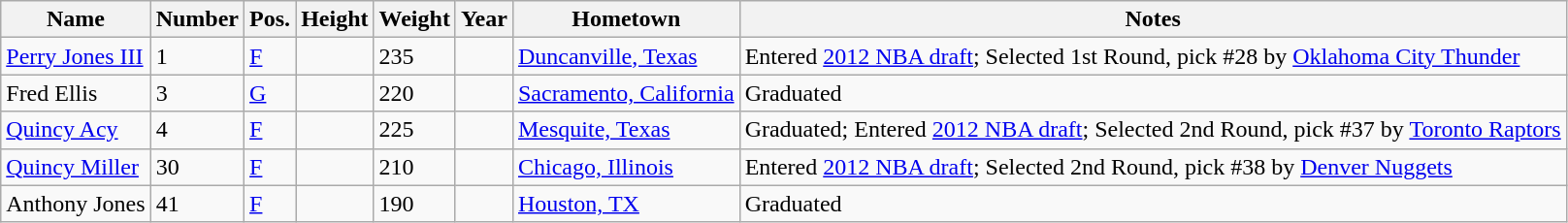<table class="wikitable sortable" border="1">
<tr>
<th>Name</th>
<th>Number</th>
<th>Pos.</th>
<th>Height</th>
<th>Weight</th>
<th>Year</th>
<th>Hometown</th>
<th class="unsortable">Notes</th>
</tr>
<tr>
<td><a href='#'>Perry Jones III</a></td>
<td>1</td>
<td><a href='#'>F</a></td>
<td></td>
<td>235</td>
<td></td>
<td><a href='#'>Duncanville, Texas</a></td>
<td>Entered <a href='#'>2012 NBA draft</a>; Selected 1st Round, pick #28 by <a href='#'>Oklahoma City Thunder</a></td>
</tr>
<tr>
<td>Fred Ellis</td>
<td>3</td>
<td><a href='#'>G</a></td>
<td></td>
<td>220</td>
<td></td>
<td><a href='#'>Sacramento, California</a></td>
<td>Graduated</td>
</tr>
<tr>
<td><a href='#'>Quincy Acy</a></td>
<td>4</td>
<td><a href='#'>F</a></td>
<td></td>
<td>225</td>
<td></td>
<td><a href='#'>Mesquite, Texas</a></td>
<td>Graduated; Entered <a href='#'>2012 NBA draft</a>; Selected 2nd Round, pick #37 by <a href='#'>Toronto Raptors</a></td>
</tr>
<tr>
<td><a href='#'>Quincy Miller</a></td>
<td>30</td>
<td><a href='#'>F</a></td>
<td></td>
<td>210</td>
<td></td>
<td><a href='#'>Chicago, Illinois</a></td>
<td>Entered <a href='#'>2012 NBA draft</a>; Selected 2nd Round, pick #38 by <a href='#'>Denver Nuggets</a></td>
</tr>
<tr>
<td>Anthony Jones</td>
<td>41</td>
<td><a href='#'>F</a></td>
<td></td>
<td>190</td>
<td></td>
<td><a href='#'>Houston, TX</a></td>
<td>Graduated</td>
</tr>
</table>
